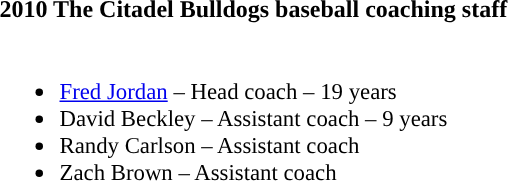<table class="toccolours" style="text-align: left;">
<tr>
<th colspan="9">2010 The Citadel Bulldogs baseball coaching staff</th>
</tr>
<tr>
<td style="font-size: 95%;" valign="top"><br><ul><li><a href='#'>Fred Jordan</a> – Head coach – 19 years</li><li>David Beckley – Assistant coach – 9 years</li><li>Randy Carlson – Assistant coach</li><li>Zach Brown – Assistant coach</li></ul></td>
</tr>
</table>
